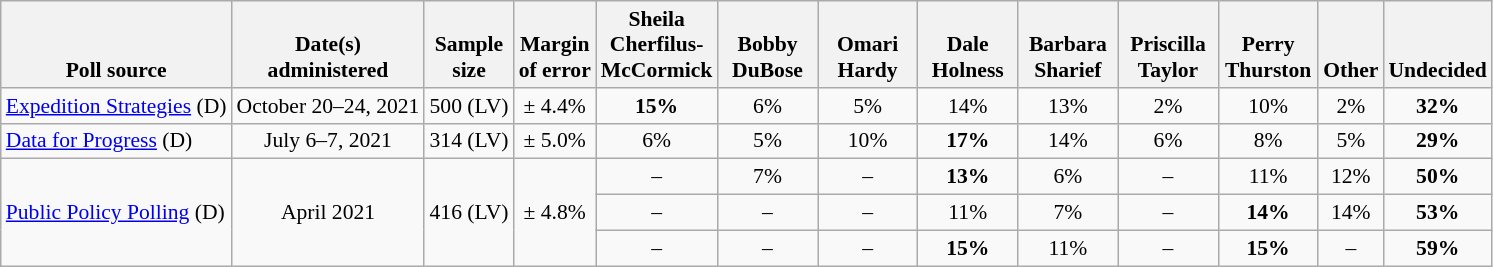<table class="wikitable" style="font-size:90%;text-align:center;">
<tr valign=bottom>
<th>Poll source</th>
<th>Date(s)<br>administered</th>
<th>Sample<br>size</th>
<th>Margin<br>of error</th>
<th style="width:60px;">Sheila<br>Cherfilus-McCormick</th>
<th style="width:60px;">Bobby<br>DuBose</th>
<th style="width:60px;">Omari<br>Hardy</th>
<th style="width:60px;">Dale<br>Holness</th>
<th style="width:60px;">Barbara<br>Sharief</th>
<th style="width:60px;">Priscilla<br>Taylor</th>
<th style="width:60px;">Perry<br>Thurston</th>
<th>Other</th>
<th>Undecided</th>
</tr>
<tr>
<td style="text-align:left;"><a href='#'>Expedition Strategies</a> (D)</td>
<td>October 20–24, 2021</td>
<td>500 (LV)</td>
<td>± 4.4%</td>
<td><strong>15%</strong></td>
<td>6%</td>
<td>5%</td>
<td>14%</td>
<td>13%</td>
<td>2%</td>
<td>10%</td>
<td>2%</td>
<td><strong>32%</strong></td>
</tr>
<tr>
<td style="text-align:left;"><a href='#'>Data for Progress</a> (D)</td>
<td>July 6–7, 2021</td>
<td>314 (LV)</td>
<td>± 5.0%</td>
<td>6%</td>
<td>5%</td>
<td>10%</td>
<td><strong>17%</strong></td>
<td>14%</td>
<td>6%</td>
<td>8%</td>
<td>5%</td>
<td><strong>29%</strong></td>
</tr>
<tr>
<td rowspan=3 style="text-align:left;"><a href='#'>Public Policy Polling</a> (D)</td>
<td rowspan=3>April 2021</td>
<td rowspan=3>416 (LV)</td>
<td rowspan=3>± 4.8%</td>
<td>–</td>
<td>7%</td>
<td>–</td>
<td><strong>13%</strong></td>
<td>6%</td>
<td>–</td>
<td>11%</td>
<td>12%</td>
<td><strong>50%</strong></td>
</tr>
<tr>
<td>–</td>
<td>–</td>
<td>–</td>
<td>11%</td>
<td>7%</td>
<td>–</td>
<td><strong>14%</strong></td>
<td>14%</td>
<td><strong>53%</strong></td>
</tr>
<tr>
<td>–</td>
<td>–</td>
<td>–</td>
<td><strong>15%</strong></td>
<td>11%</td>
<td>–</td>
<td><strong>15%</strong></td>
<td>–</td>
<td><strong>59%</strong></td>
</tr>
</table>
